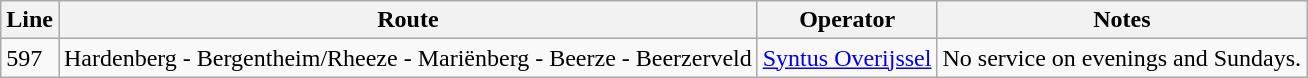<table class="wikitable">
<tr>
<th>Line</th>
<th>Route</th>
<th>Operator</th>
<th>Notes</th>
</tr>
<tr>
<td>597</td>
<td>Hardenberg - Bergentheim/Rheeze - Mariënberg - Beerze - Beerzerveld</td>
<td><a href='#'>Syntus Overijssel</a></td>
<td>No service on evenings and Sundays.</td>
</tr>
</table>
